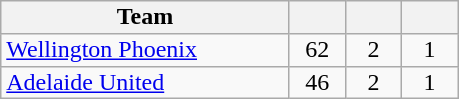<table class="wikitable" style="text-align:center; line-height: 90%;">
<tr>
<th width=185>Team</th>
<th width=30></th>
<th width=30></th>
<th width=30></th>
</tr>
<tr>
<td align=left> <a href='#'>Wellington Phoenix</a></td>
<td>62</td>
<td>2</td>
<td>1</td>
</tr>
<tr>
<td align=left> <a href='#'>Adelaide United</a></td>
<td>46</td>
<td>2</td>
<td>1</td>
</tr>
</table>
